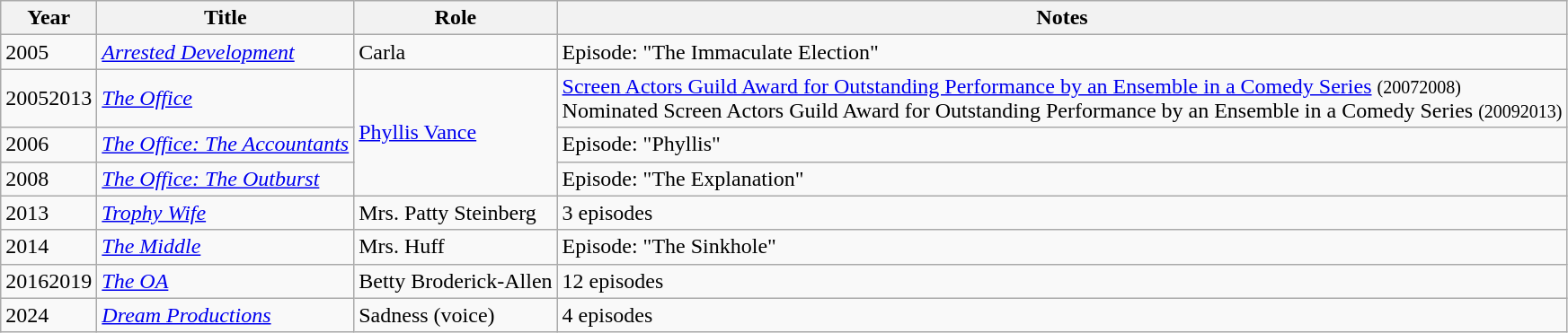<table class="wikitable sortable">
<tr>
<th>Year</th>
<th>Title</th>
<th>Role</th>
<th>Notes</th>
</tr>
<tr>
<td>2005</td>
<td><em><a href='#'>Arrested Development</a></em></td>
<td>Carla</td>
<td>Episode: "The Immaculate Election"</td>
</tr>
<tr>
<td>20052013</td>
<td><em><a href='#'>The Office</a></em></td>
<td rowspan="3"><a href='#'>Phyllis Vance</a></td>
<td><a href='#'>Screen Actors Guild Award for Outstanding Performance by an Ensemble in a Comedy Series</a> <small>(20072008)</small><br>Nominated  Screen Actors Guild Award for Outstanding Performance by an Ensemble in a Comedy Series <small>(20092013)</small></td>
</tr>
<tr>
<td>2006</td>
<td><em><a href='#'>The Office: The Accountants</a></em></td>
<td>Episode: "Phyllis"</td>
</tr>
<tr>
<td>2008</td>
<td><a href='#'><em>The Office: The Outburst</em></a></td>
<td>Episode: "The Explanation"</td>
</tr>
<tr>
<td>2013</td>
<td><a href='#'><em>Trophy Wife</em></a></td>
<td>Mrs. Patty Steinberg</td>
<td>3 episodes</td>
</tr>
<tr>
<td>2014</td>
<td><em><a href='#'>The Middle</a></em></td>
<td>Mrs. Huff</td>
<td>Episode: "The Sinkhole"</td>
</tr>
<tr>
<td>20162019</td>
<td><em><a href='#'>The OA</a></em></td>
<td>Betty Broderick-Allen</td>
<td>12 episodes</td>
</tr>
<tr>
<td>2024</td>
<td><em><a href='#'>Dream Productions</a></em></td>
<td>Sadness (voice)</td>
<td>4 episodes</td>
</tr>
</table>
